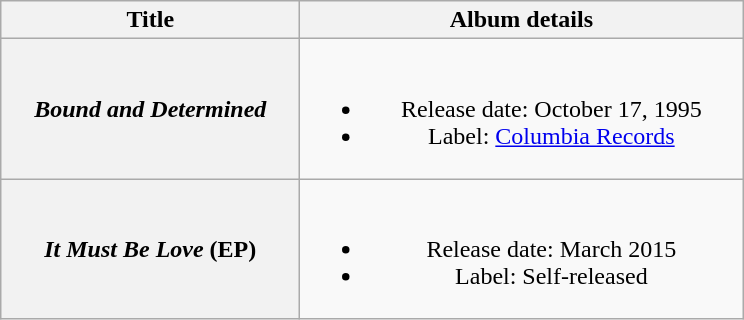<table class="wikitable plainrowheaders" style="text-align:center;">
<tr>
<th style="width:12em;">Title</th>
<th style="width:18em;">Album details</th>
</tr>
<tr>
<th scope="row"><em>Bound and Determined</em></th>
<td><br><ul><li>Release date: October 17, 1995</li><li>Label: <a href='#'>Columbia Records</a></li></ul></td>
</tr>
<tr>
<th scope="row"><em>It Must Be Love</em> (EP)</th>
<td><br><ul><li>Release date: March 2015</li><li>Label: Self-released</li></ul></td>
</tr>
</table>
